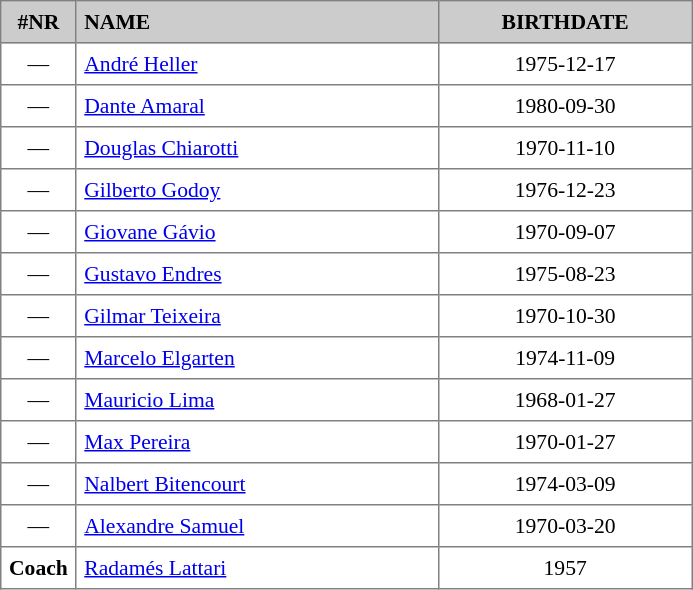<table border="1" cellspacing="2" cellpadding="5" style="border-collapse: collapse; font-size: 90%;">
<tr style="background: #cccccc">
<th>#NR</th>
<th style="text-align: left; width: 16em">NAME</th>
<th style="width: 11em">BIRTHDATE</th>
</tr>
<tr>
<td align="center">—</td>
<td><a href='#'>André Heller</a></td>
<td align="center">1975-12-17</td>
</tr>
<tr>
<td align="center">—</td>
<td><a href='#'>Dante Amaral</a></td>
<td align="center">1980-09-30</td>
</tr>
<tr>
<td align="center">—</td>
<td><a href='#'>Douglas Chiarotti</a></td>
<td align="center">1970-11-10</td>
</tr>
<tr>
<td align="center">—</td>
<td><a href='#'>Gilberto Godoy</a></td>
<td align="center">1976-12-23</td>
</tr>
<tr>
<td align="center">—</td>
<td><a href='#'>Giovane Gávio</a></td>
<td align="center">1970-09-07</td>
</tr>
<tr>
<td align="center">—</td>
<td><a href='#'>Gustavo Endres</a></td>
<td align="center">1975-08-23</td>
</tr>
<tr>
<td align="center">—</td>
<td><a href='#'>Gilmar Teixeira</a></td>
<td align="center">1970-10-30</td>
</tr>
<tr>
<td align="center">—</td>
<td><a href='#'>Marcelo Elgarten</a></td>
<td align="center">1974-11-09</td>
</tr>
<tr>
<td align="center">—</td>
<td><a href='#'>Mauricio Lima</a></td>
<td align="center">1968-01-27</td>
</tr>
<tr>
<td align="center">—</td>
<td><a href='#'>Max Pereira</a></td>
<td align="center">1970-01-27</td>
</tr>
<tr>
<td align="center">—</td>
<td><a href='#'>Nalbert Bitencourt</a></td>
<td align="center">1974-03-09</td>
</tr>
<tr>
<td align="center">—</td>
<td><a href='#'>Alexandre Samuel</a></td>
<td align="center">1970-03-20</td>
</tr>
<tr>
<td align="center"><strong>Coach</strong></td>
<td><a href='#'>Radamés Lattari</a></td>
<td align="center">1957</td>
</tr>
</table>
